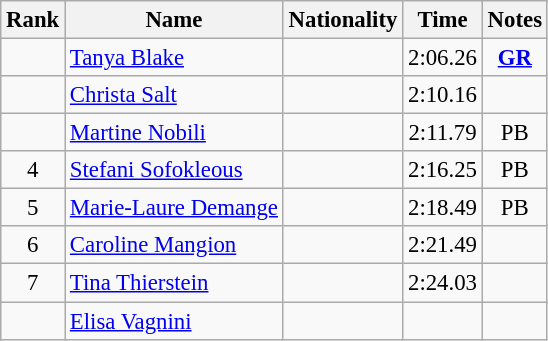<table class="wikitable sortable" style="text-align:center; font-size:95%">
<tr>
<th>Rank</th>
<th>Name</th>
<th>Nationality</th>
<th>Time</th>
<th>Notes</th>
</tr>
<tr>
<td></td>
<td align=left><a href='#'>Tanya Blake</a></td>
<td align=left></td>
<td>2:06.26</td>
<td><strong><a href='#'>GR</a></strong></td>
</tr>
<tr>
<td></td>
<td align=left><a href='#'>Christa Salt</a></td>
<td align=left></td>
<td>2:10.16</td>
<td></td>
</tr>
<tr>
<td></td>
<td align=left><a href='#'>Martine Nobili</a></td>
<td align=left></td>
<td>2:11.79</td>
<td>PB</td>
</tr>
<tr>
<td>4</td>
<td align=left><a href='#'>Stefani Sofokleous</a></td>
<td align=left></td>
<td>2:16.25</td>
<td>PB</td>
</tr>
<tr>
<td>5</td>
<td align=left><a href='#'>Marie-Laure Demange</a></td>
<td align=left></td>
<td>2:18.49</td>
<td>PB</td>
</tr>
<tr>
<td>6</td>
<td align=left><a href='#'>Caroline Mangion</a></td>
<td align=left></td>
<td>2:21.49</td>
<td></td>
</tr>
<tr>
<td>7</td>
<td align=left><a href='#'>Tina Thierstein</a></td>
<td align=left></td>
<td>2:24.03</td>
<td></td>
</tr>
<tr>
<td></td>
<td align=left><a href='#'>Elisa Vagnini</a></td>
<td align=left></td>
<td></td>
<td></td>
</tr>
</table>
